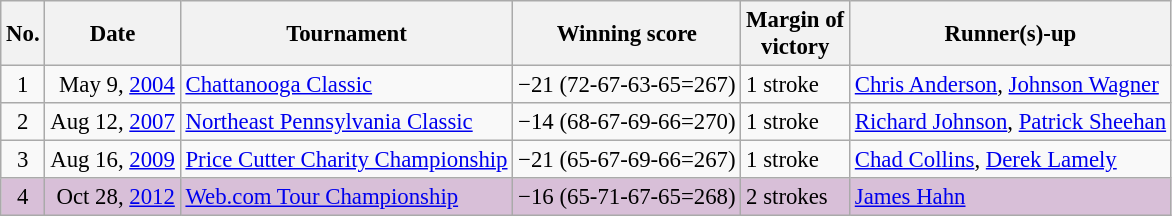<table class="wikitable" style="font-size:95%;">
<tr>
<th>No.</th>
<th>Date</th>
<th>Tournament</th>
<th>Winning score</th>
<th>Margin of<br>victory</th>
<th>Runner(s)-up</th>
</tr>
<tr>
<td align=center>1</td>
<td align=right>May 9, <a href='#'>2004</a></td>
<td><a href='#'>Chattanooga Classic</a></td>
<td>−21 (72-67-63-65=267)</td>
<td>1 stroke</td>
<td> <a href='#'>Chris Anderson</a>,  <a href='#'>Johnson Wagner</a></td>
</tr>
<tr>
<td align=center>2</td>
<td align=right>Aug 12, <a href='#'>2007</a></td>
<td><a href='#'>Northeast Pennsylvania Classic</a></td>
<td>−14 (68-67-69-66=270)</td>
<td>1 stroke</td>
<td> <a href='#'>Richard Johnson</a>,  <a href='#'>Patrick Sheehan</a></td>
</tr>
<tr>
<td align=center>3</td>
<td align=right>Aug 16, <a href='#'>2009</a></td>
<td><a href='#'>Price Cutter Charity Championship</a></td>
<td>−21 (65-67-69-66=267)</td>
<td>1 stroke</td>
<td> <a href='#'>Chad Collins</a>,  <a href='#'>Derek Lamely</a></td>
</tr>
<tr style="background:thistle;">
<td align=center>4</td>
<td align=right>Oct 28, <a href='#'>2012</a></td>
<td><a href='#'>Web.com Tour Championship</a></td>
<td>−16 (65-71-67-65=268)</td>
<td>2 strokes</td>
<td> <a href='#'>James Hahn</a></td>
</tr>
</table>
